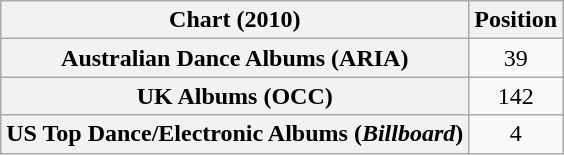<table class="wikitable sortable plainrowheaders" style="text-align:center">
<tr>
<th scope="col">Chart (2010)</th>
<th scope="col">Position</th>
</tr>
<tr>
<th scope="row">Australian Dance Albums (ARIA)</th>
<td>39</td>
</tr>
<tr>
<th scope="row">UK Albums (OCC)</th>
<td>142</td>
</tr>
<tr>
<th scope="row">US Top Dance/Electronic Albums (<em>Billboard</em>)</th>
<td>4</td>
</tr>
</table>
